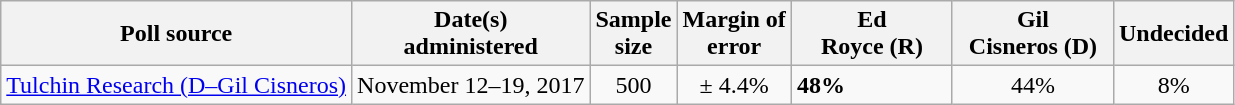<table class="wikitable">
<tr>
<th>Poll source</th>
<th>Date(s)<br>administered</th>
<th>Sample<br>size</th>
<th>Margin of<br>error</th>
<th style="width:100px;">Ed<br>Royce (R)</th>
<th style="width:100px;">Gil<br>Cisneros (D)</th>
<th>Undecided</th>
</tr>
<tr>
<td align=center><a href='#'>Tulchin Research (D–Gil Cisneros)</a></td>
<td align=center>November 12–19, 2017</td>
<td align=center>500</td>
<td align=center>± 4.4%</td>
<td><strong>48%</strong></td>
<td align=center>44%</td>
<td align=center>8%</td>
</tr>
</table>
